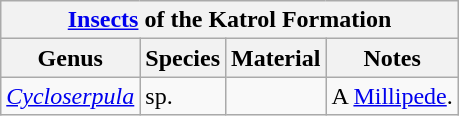<table class="wikitable" align="center">
<tr>
<th colspan="4" align="center"><a href='#'>Insects</a> of the Katrol Formation</th>
</tr>
<tr>
<th>Genus</th>
<th>Species</th>
<th>Material</th>
<th>Notes</th>
</tr>
<tr>
<td><em><a href='#'>Cycloserpula</a></em></td>
<td>sp.</td>
<td></td>
<td>A <a href='#'>Millipede</a>.</td>
</tr>
</table>
